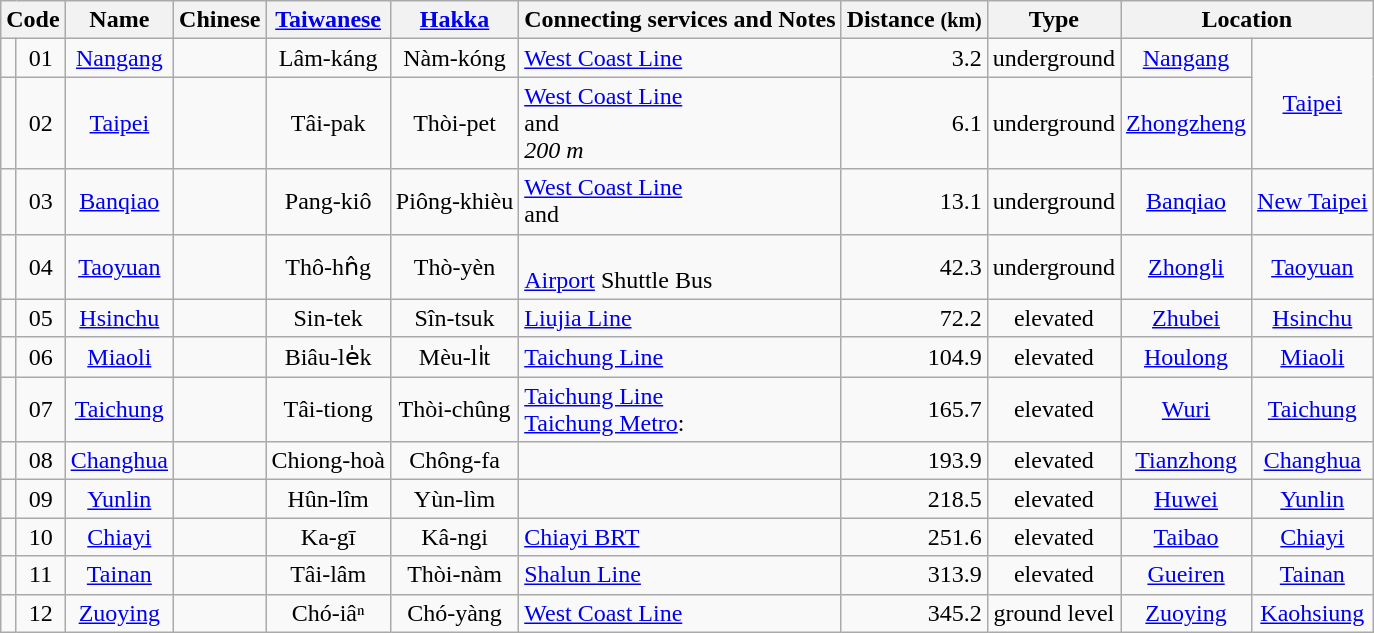<table class=wikitable>
<tr>
<th colspan=2>Code</th>
<th>Name</th>
<th>Chinese</th>
<th><a href='#'>Taiwanese</a></th>
<th><a href='#'>Hakka</a></th>
<th>Connecting services and Notes</th>
<th>Distance <small>(km)</small></th>
<th>Type</th>
<th colspan=2>Location</th>
</tr>
<tr align=center>
<td></td>
<td>01</td>
<td><a href='#'>Nangang</a></td>
<td></td>
<td>Lâm-káng</td>
<td>Nàm-kóng</td>
<td align=left> <a href='#'>West Coast Line</a> <br>  </td>
<td align=right>3.2</td>
<td>underground</td>
<td><a href='#'>Nangang</a></td>
<td rowspan=2><a href='#'>Taipei</a></td>
</tr>
<tr align=center>
<td></td>
<td>02</td>
<td><a href='#'>Taipei</a></td>
<td></td>
<td>Tâi-pak</td>
<td>Thòi-pet</td>
<td align=left> <a href='#'>West Coast Line</a> <br>   and  <br>   <em>200 m</em></td>
<td align=right>6.1</td>
<td>underground</td>
<td><a href='#'>Zhongzheng</a></td>
</tr>
<tr align=center>
<td></td>
<td>03</td>
<td><a href='#'>Banqiao</a></td>
<td></td>
<td>Pang-kiô</td>
<td>Piông-khièu</td>
<td align=left> <a href='#'>West Coast Line</a> <br>   and  <span></span></td>
<td align=right>13.1</td>
<td>underground</td>
<td><a href='#'>Banqiao</a></td>
<td><a href='#'>New Taipei</a></td>
</tr>
<tr align=center>
<td></td>
<td>04</td>
<td><a href='#'>Taoyuan</a></td>
<td></td>
<td>Thô-hn̂g</td>
<td>Thò-yèn</td>
<td align=left>   <br><a href='#'>Airport</a> Shuttle Bus</td>
<td align=right>42.3</td>
<td>underground</td>
<td><a href='#'>Zhongli</a></td>
<td><a href='#'>Taoyuan</a></td>
</tr>
<tr align=center>
<td></td>
<td>05</td>
<td><a href='#'>Hsinchu</a></td>
<td></td>
<td>Sin-tek</td>
<td>Sîn-tsuk</td>
<td align=left> <a href='#'>Liujia Line</a> </td>
<td align=right>72.2</td>
<td>elevated</td>
<td><a href='#'>Zhubei</a></td>
<td><a href='#'>Hsinchu</a></td>
</tr>
<tr align=center>
<td></td>
<td>06</td>
<td><a href='#'>Miaoli</a></td>
<td></td>
<td>Biâu-le̍k</td>
<td>Mèu-li̍t</td>
<td align=left> <a href='#'>Taichung Line</a> </td>
<td align=right>104.9</td>
<td>elevated</td>
<td><a href='#'>Houlong</a></td>
<td><a href='#'>Miaoli</a></td>
</tr>
<tr align=center>
<td></td>
<td>07</td>
<td><a href='#'>Taichung</a></td>
<td></td>
<td>Tâi-tiong</td>
<td>Thòi-chûng</td>
<td align=left> <a href='#'>Taichung Line</a> <br><a href='#'>Taichung Metro</a>:  <span></span></td>
<td align=right>165.7</td>
<td>elevated</td>
<td><a href='#'>Wuri</a></td>
<td><a href='#'>Taichung</a></td>
</tr>
<tr align=center>
<td></td>
<td>08</td>
<td><a href='#'>Changhua</a></td>
<td></td>
<td>Chiong-hoà</td>
<td>Chông-fa</td>
<td align=left></td>
<td align=right>193.9</td>
<td>elevated</td>
<td><a href='#'>Tianzhong</a></td>
<td><a href='#'>Changhua</a></td>
</tr>
<tr align=center>
<td></td>
<td>09</td>
<td><a href='#'>Yunlin</a></td>
<td></td>
<td>Hûn-lîm</td>
<td>Yùn-lìm</td>
<td align=left></td>
<td align=right>218.5</td>
<td>elevated</td>
<td><a href='#'>Huwei</a></td>
<td><a href='#'>Yunlin</a></td>
</tr>
<tr align=center>
<td></td>
<td>10</td>
<td><a href='#'>Chiayi</a></td>
<td></td>
<td>Ka-gī</td>
<td>Kâ-ngi</td>
<td align=left> <a href='#'>Chiayi BRT</a></td>
<td align=right>251.6</td>
<td>elevated</td>
<td><a href='#'>Taibao</a></td>
<td><a href='#'>Chiayi</a></td>
</tr>
<tr align=center>
<td></td>
<td>11</td>
<td><a href='#'>Tainan</a></td>
<td></td>
<td>Tâi-lâm</td>
<td>Thòi-nàm</td>
<td align=left> <a href='#'>Shalun Line</a> </td>
<td align=right>313.9</td>
<td>elevated</td>
<td><a href='#'>Gueiren</a></td>
<td><a href='#'>Tainan</a></td>
</tr>
<tr align=center>
<td></td>
<td>12</td>
<td><a href='#'>Zuoying</a></td>
<td></td>
<td>Chó-iâⁿ</td>
<td>Chó-yàng</td>
<td align=left> <a href='#'>West Coast Line</a> <br>  </td>
<td align=right>345.2</td>
<td>ground level</td>
<td><a href='#'>Zuoying</a></td>
<td rowspan=2><a href='#'>Kaohsiung</a></td>
</tr>
</table>
